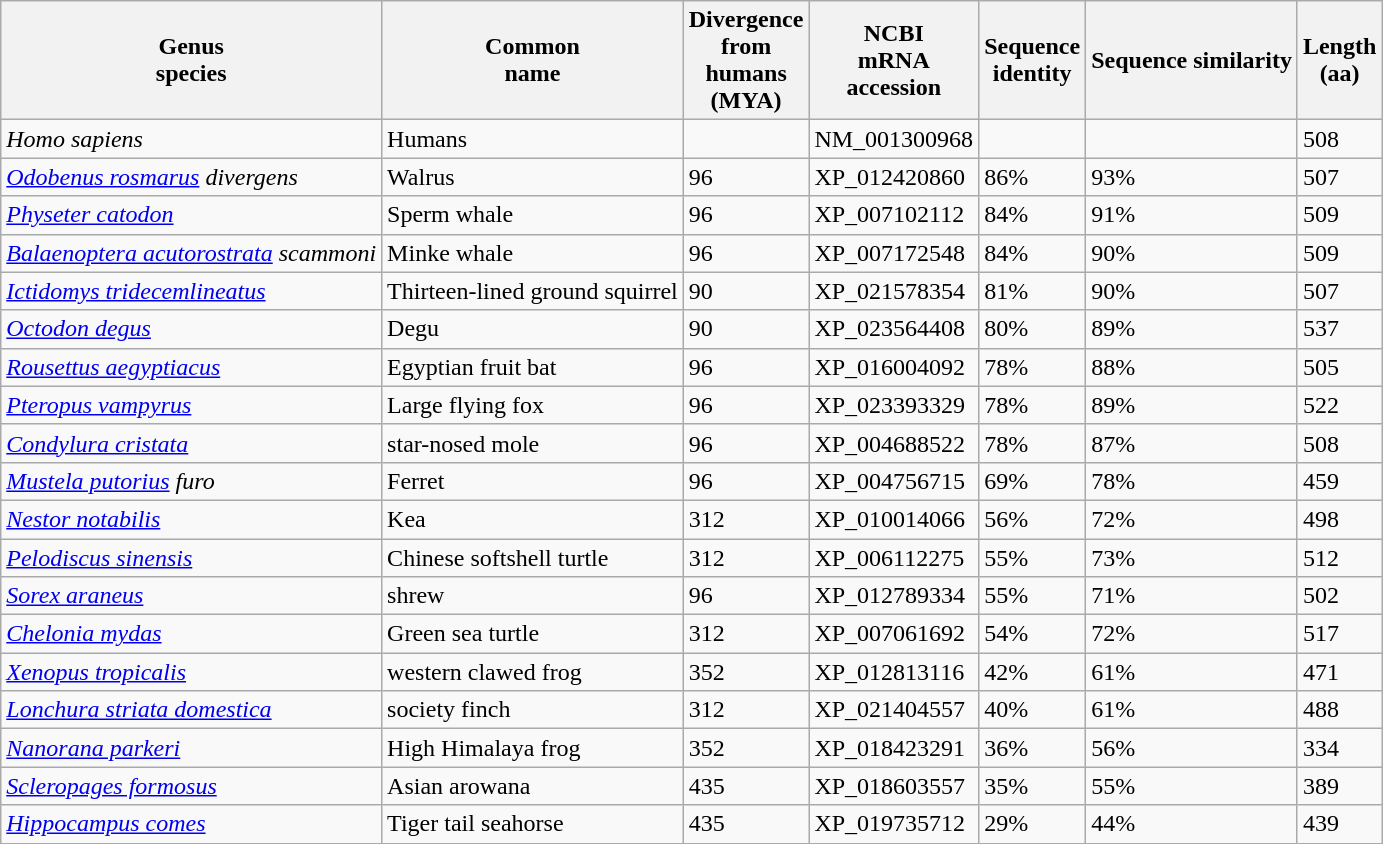<table class="wikitable">
<tr>
<th>Genus<br>species</th>
<th>Common<br>name</th>
<th>Divergence<br>from<br>humans<br>(MYA)</th>
<th>NCBI<br>mRNA<br>accession</th>
<th>Sequence<br>identity</th>
<th>Sequence similarity</th>
<th>Length<br>(aa)</th>
</tr>
<tr>
<td><em>Homo sapiens</em></td>
<td>Humans</td>
<td></td>
<td>NM_001300968</td>
<td></td>
<td></td>
<td>508</td>
</tr>
<tr>
<td><em><a href='#'>Odobenus rosmarus</a> divergens</em></td>
<td>Walrus</td>
<td>96</td>
<td>XP_012420860</td>
<td>86%</td>
<td>93%</td>
<td>507</td>
</tr>
<tr>
<td><em><a href='#'>Physeter catodon</a></em></td>
<td>Sperm whale</td>
<td>96</td>
<td>XP_007102112</td>
<td>84%</td>
<td>91%</td>
<td>509</td>
</tr>
<tr>
<td><em><a href='#'>Balaenoptera acutorostrata</a> scammoni</em></td>
<td>Minke whale</td>
<td>96</td>
<td>XP_007172548</td>
<td>84%</td>
<td>90%</td>
<td>509</td>
</tr>
<tr>
<td><em><a href='#'>Ictidomys tridecemlineatus</a></em></td>
<td>Thirteen-lined  ground squirrel</td>
<td>90</td>
<td>XP_021578354</td>
<td>81%</td>
<td>90%</td>
<td>507</td>
</tr>
<tr>
<td><em><a href='#'>Octodon degus</a></em></td>
<td>Degu</td>
<td>90</td>
<td>XP_023564408</td>
<td>80%</td>
<td>89%</td>
<td>537</td>
</tr>
<tr>
<td><em><a href='#'>Rousettus aegyptiacus</a></em></td>
<td>Egyptian fruit bat</td>
<td>96</td>
<td>XP_016004092</td>
<td>78%</td>
<td>88%</td>
<td>505</td>
</tr>
<tr>
<td><em><a href='#'>Pteropus vampyrus</a></em></td>
<td>Large flying fox</td>
<td>96</td>
<td>XP_023393329</td>
<td>78%</td>
<td>89%</td>
<td>522</td>
</tr>
<tr>
<td><em><a href='#'>Condylura cristata</a></em></td>
<td>star-nosed mole</td>
<td>96</td>
<td>XP_004688522</td>
<td>78%</td>
<td>87%</td>
<td>508</td>
</tr>
<tr>
<td><em><a href='#'>Mustela putorius</a> furo</em></td>
<td>Ferret</td>
<td>96</td>
<td>XP_004756715</td>
<td>69%</td>
<td>78%</td>
<td>459</td>
</tr>
<tr>
<td><em><a href='#'>Nestor notabilis</a></em></td>
<td>Kea</td>
<td>312</td>
<td>XP_010014066</td>
<td>56%</td>
<td>72%</td>
<td>498</td>
</tr>
<tr>
<td><em><a href='#'>Pelodiscus sinensis</a></em></td>
<td>Chinese softshell  turtle</td>
<td>312</td>
<td>XP_006112275</td>
<td>55%</td>
<td>73%</td>
<td>512</td>
</tr>
<tr>
<td><em><a href='#'>Sorex araneus</a></em></td>
<td>shrew</td>
<td>96</td>
<td>XP_012789334</td>
<td>55%</td>
<td>71%</td>
<td>502</td>
</tr>
<tr>
<td><em><a href='#'>Chelonia mydas</a></em></td>
<td>Green sea turtle</td>
<td>312</td>
<td>XP_007061692</td>
<td>54%</td>
<td>72%</td>
<td>517</td>
</tr>
<tr>
<td><em><a href='#'>Xenopus tropicalis</a></em></td>
<td>western clawed frog</td>
<td>352</td>
<td>XP_012813116</td>
<td>42%</td>
<td>61%</td>
<td>471</td>
</tr>
<tr>
<td><em><a href='#'>Lonchura striata domestica</a></em></td>
<td>society finch</td>
<td>312</td>
<td>XP_021404557</td>
<td>40%</td>
<td>61%</td>
<td>488</td>
</tr>
<tr>
<td><em><a href='#'>Nanorana parkeri</a></em></td>
<td>High Himalaya frog</td>
<td>352</td>
<td>XP_018423291</td>
<td>36%</td>
<td>56%</td>
<td>334</td>
</tr>
<tr>
<td><em><a href='#'>Scleropages formosus</a></em></td>
<td>Asian arowana</td>
<td>435</td>
<td>XP_018603557</td>
<td>35%</td>
<td>55%</td>
<td>389</td>
</tr>
<tr>
<td><em><a href='#'>Hippocampus comes</a></em></td>
<td>Tiger tail seahorse</td>
<td>435</td>
<td>XP_019735712</td>
<td>29%</td>
<td>44%</td>
<td>439</td>
</tr>
</table>
